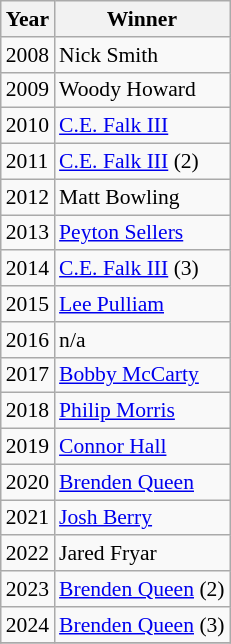<table class="wikitable" style="font-size:90%;">
<tr>
<th>Year</th>
<th>Winner</th>
</tr>
<tr>
<td>2008</td>
<td>Nick Smith</td>
</tr>
<tr>
<td>2009</td>
<td>Woody Howard</td>
</tr>
<tr>
<td>2010</td>
<td><a href='#'>C.E. Falk III</a></td>
</tr>
<tr>
<td>2011</td>
<td><a href='#'>C.E. Falk III</a> (2)</td>
</tr>
<tr>
<td>2012</td>
<td>Matt Bowling</td>
</tr>
<tr>
<td>2013</td>
<td><a href='#'>Peyton Sellers</a></td>
</tr>
<tr>
<td>2014</td>
<td><a href='#'>C.E. Falk III</a> (3)</td>
</tr>
<tr>
<td>2015</td>
<td><a href='#'>Lee Pulliam</a></td>
</tr>
<tr>
<td>2016</td>
<td>n/a</td>
</tr>
<tr>
<td>2017</td>
<td><a href='#'>Bobby McCarty</a></td>
</tr>
<tr>
<td>2018</td>
<td><a href='#'>Philip Morris</a></td>
</tr>
<tr>
<td>2019</td>
<td><a href='#'>Connor Hall</a></td>
</tr>
<tr>
<td>2020</td>
<td><a href='#'>Brenden Queen</a></td>
</tr>
<tr>
<td>2021</td>
<td><a href='#'>Josh Berry</a></td>
</tr>
<tr>
<td>2022</td>
<td>Jared Fryar</td>
</tr>
<tr>
<td>2023</td>
<td><a href='#'>Brenden Queen</a> (2)</td>
</tr>
<tr>
<td>2024</td>
<td><a href='#'>Brenden Queen</a> (3)</td>
</tr>
<tr>
</tr>
</table>
